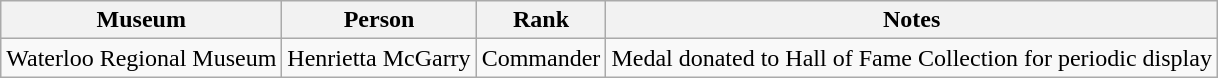<table class="wikitable">
<tr>
<th>Museum</th>
<th>Person</th>
<th>Rank</th>
<th>Notes</th>
</tr>
<tr>
<td>Waterloo Regional Museum</td>
<td>Henrietta McGarry</td>
<td>Commander</td>
<td>Medal donated to Hall of Fame Collection for periodic display</td>
</tr>
</table>
